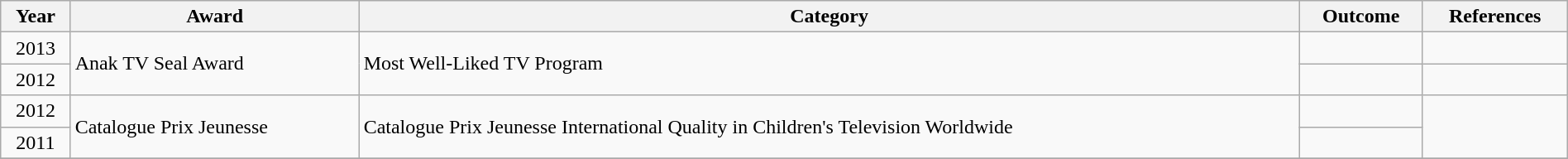<table class="wikitable plainrowheaders" style="width:100%;">
<tr>
<th>Year</th>
<th>Award</th>
<th>Category</th>
<th>Outcome</th>
<th>References</th>
</tr>
<tr>
<td style="text-align:center">2013</td>
<td rowspan="2">Anak TV Seal Award</td>
<td rowspan="2">Most Well-Liked TV Program</td>
<td></td>
<td></td>
</tr>
<tr>
<td style="text-align:center">2012</td>
<td></td>
<td></td>
</tr>
<tr>
<td style="text-align:center">2012</td>
<td rowspan="2">Catalogue Prix Jeunesse</td>
<td rowspan="2">Catalogue Prix Jeunesse International Quality in Children's Television Worldwide</td>
<td></td>
<td rowspan="2"></td>
</tr>
<tr>
<td style="text-align:center">2011</td>
<td></td>
</tr>
<tr>
</tr>
</table>
